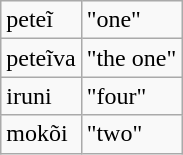<table class="wikitable">
<tr>
<td>peteĩ</td>
<td>"one"</td>
</tr>
<tr>
<td>peteĩva</td>
<td>"the one"</td>
</tr>
<tr>
<td>iruni</td>
<td>"four"</td>
</tr>
<tr>
<td>mokõi</td>
<td>"two"</td>
</tr>
</table>
